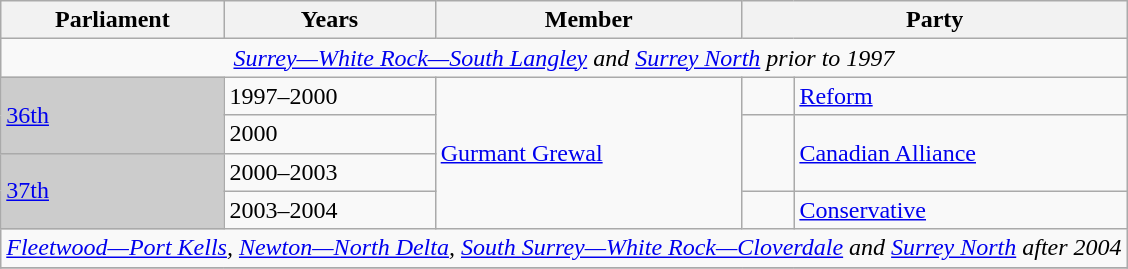<table class=wikitable>
<tr>
<th scope="col">Parliament</th>
<th scope="col">Years</th>
<th scope="col">Member</th>
<th scope="col" colspan="2">Party</th>
</tr>
<tr>
<td colspan="5" align="center"><em><a href='#'>Surrey—White Rock—South Langley</a> and <a href='#'>Surrey North</a> prior to 1997</em></td>
</tr>
<tr>
<td rowspan="2" bgcolor="CCCCCC"><a href='#'>36th</a></td>
<td>1997–2000</td>
<td rowspan="4"><a href='#'>Gurmant Grewal</a></td>
<td rowspan="1" >   </td>
<td rowspan="1"><a href='#'>Reform</a></td>
</tr>
<tr>
<td>2000</td>
<td rowspan="2" >   </td>
<td rowspan="2"><a href='#'>Canadian Alliance</a></td>
</tr>
<tr>
<td rowspan="2" bgcolor="CCCCCC"><a href='#'>37th</a></td>
<td>2000–2003</td>
</tr>
<tr>
<td>2003–2004</td>
<td rowspan="1" >   </td>
<td rowspan="1"><a href='#'>Conservative</a></td>
</tr>
<tr>
<td colspan="5" align="center"><em><a href='#'>Fleetwood—Port Kells</a>, <a href='#'>Newton—North Delta</a>, <a href='#'>South Surrey—White Rock—Cloverdale</a> and <a href='#'>Surrey North</a> after 2004</em></td>
</tr>
<tr>
</tr>
</table>
